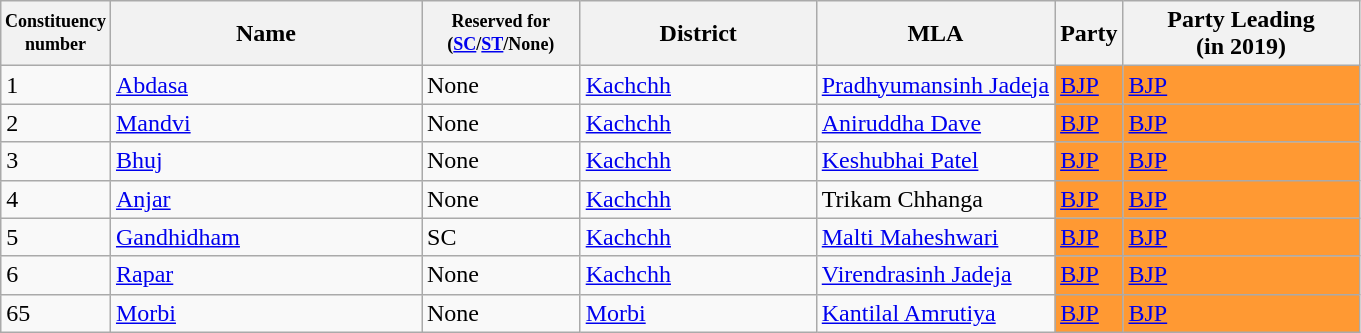<table class="wikitable sortable">
<tr>
<th width="50px" style="font-size:75%">Constituency number</th>
<th width="200px">Name</th>
<th width="100px" style="font-size:75%">Reserved for (<a href='#'>SC</a>/<a href='#'>ST</a>/None)</th>
<th width="150px">District</th>
<th>MLA</th>
<th>Party</th>
<th width="150px">Party Leading<br>(in 2019)</th>
</tr>
<tr>
<td>1</td>
<td><a href='#'>Abdasa</a></td>
<td>None</td>
<td><a href='#'>Kachchh</a></td>
<td><a href='#'>Pradhyumansinh Jadeja</a></td>
<td bgcolor=#FF9933><a href='#'>BJP</a></td>
<td bgcolor=#FF9933><a href='#'>BJP</a></td>
</tr>
<tr>
<td>2</td>
<td><a href='#'>Mandvi</a></td>
<td>None</td>
<td><a href='#'>Kachchh</a></td>
<td><a href='#'>Aniruddha Dave</a></td>
<td bgcolor=#FF9933><a href='#'>BJP</a></td>
<td bgcolor=#FF9933><a href='#'>BJP</a></td>
</tr>
<tr>
<td>3</td>
<td><a href='#'>Bhuj</a></td>
<td>None</td>
<td><a href='#'>Kachchh</a></td>
<td><a href='#'>Keshubhai Patel</a></td>
<td bgcolor=#FF9933><a href='#'>BJP</a></td>
<td bgcolor=#FF9933><a href='#'>BJP</a></td>
</tr>
<tr>
<td>4</td>
<td><a href='#'>Anjar</a></td>
<td>None</td>
<td><a href='#'>Kachchh</a></td>
<td>Trikam Chhanga</td>
<td bgcolor=#FF9933><a href='#'>BJP</a></td>
<td bgcolor=#FF9933><a href='#'>BJP</a></td>
</tr>
<tr>
<td>5</td>
<td><a href='#'>Gandhidham</a></td>
<td>SC</td>
<td><a href='#'>Kachchh</a></td>
<td><a href='#'>Malti Maheshwari</a></td>
<td bgcolor=#FF9933><a href='#'>BJP</a></td>
<td bgcolor=#FF9933><a href='#'>BJP</a></td>
</tr>
<tr>
<td>6</td>
<td><a href='#'>Rapar</a></td>
<td>None</td>
<td><a href='#'>Kachchh</a></td>
<td><a href='#'>Virendrasinh Jadeja</a></td>
<td bgcolor=#FF9933><a href='#'>BJP</a></td>
<td bgcolor=#FF9933><a href='#'>BJP</a></td>
</tr>
<tr>
<td>65</td>
<td><a href='#'>Morbi</a></td>
<td>None</td>
<td><a href='#'>Morbi</a></td>
<td><a href='#'>Kantilal Amrutiya</a></td>
<td bgcolor=#FF9933><a href='#'>BJP</a></td>
<td bgcolor=#FF9933><a href='#'>BJP</a></td>
</tr>
</table>
